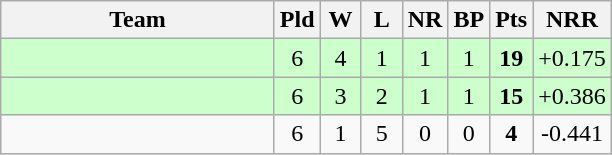<table class="wikitable" style="text-align:center;">
<tr>
<th width=175>Team</th>
<th width=20 abbr="Played">Pld</th>
<th width=20 abbr="Won">W</th>
<th width=20 abbr="Lost">L</th>
<th width=20 abbr="No result">NR</th>
<th width=20 abbr="Bonus Points">BP</th>
<th width=20 abbr="Points">Pts</th>
<th width=40 abbr="Net run rate">NRR</th>
</tr>
<tr style="background:#ccffcc;">
<td align="left"></td>
<td>6</td>
<td>4</td>
<td>1</td>
<td>1</td>
<td>1</td>
<td><strong>19</strong></td>
<td>+0.175</td>
</tr>
<tr style="background:#ccffcc;">
<td align="left"></td>
<td>6</td>
<td>3</td>
<td>2</td>
<td>1</td>
<td>1</td>
<td><strong>15</strong></td>
<td>+0.386</td>
</tr>
<tr>
<td align="left"></td>
<td>6</td>
<td>1</td>
<td>5</td>
<td>0</td>
<td>0</td>
<td><strong>4</strong></td>
<td>-0.441</td>
</tr>
</table>
